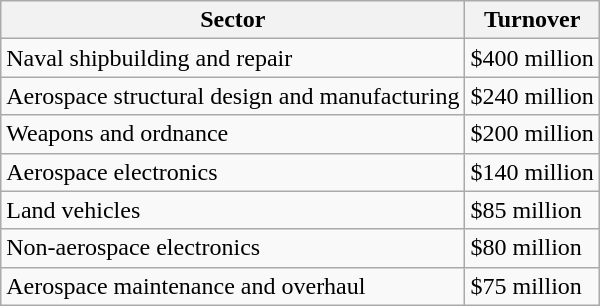<table class="wikitable">
<tr>
<th>Sector</th>
<th>Turnover</th>
</tr>
<tr>
<td>Naval shipbuilding and repair</td>
<td>$400 million</td>
</tr>
<tr>
<td>Aerospace structural design and manufacturing</td>
<td>$240 million</td>
</tr>
<tr>
<td>Weapons and ordnance</td>
<td>$200 million</td>
</tr>
<tr>
<td>Aerospace electronics</td>
<td>$140 million</td>
</tr>
<tr>
<td>Land vehicles</td>
<td>$85 million</td>
</tr>
<tr>
<td>Non-aerospace electronics</td>
<td>$80 million</td>
</tr>
<tr>
<td>Aerospace maintenance and overhaul</td>
<td>$75 million</td>
</tr>
</table>
